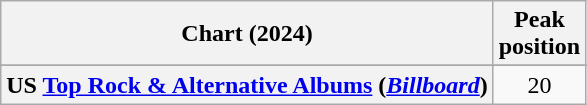<table class="wikitable sortable plainrowheaders" style="text-align:center">
<tr>
<th scope="col">Chart (2024)</th>
<th scope="col">Peak<br>position</th>
</tr>
<tr>
</tr>
<tr>
</tr>
<tr>
</tr>
<tr>
</tr>
<tr>
</tr>
<tr>
</tr>
<tr>
</tr>
<tr>
</tr>
<tr>
<th scope="row">US <a href='#'>Top Rock & Alternative Albums</a> (<em><a href='#'>Billboard</a></em>)</th>
<td>20</td>
</tr>
</table>
